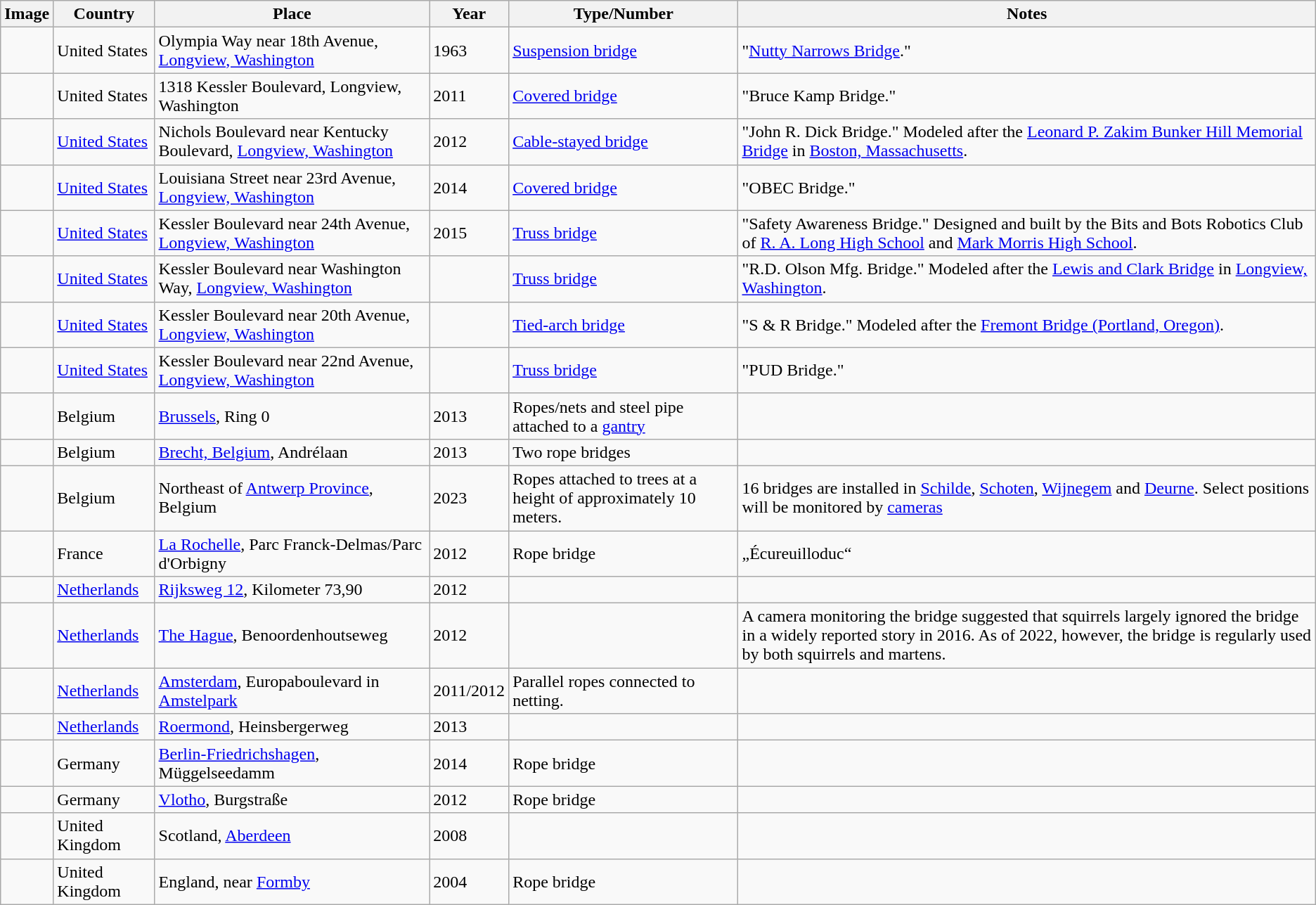<table class="wikitable sortable">
<tr>
<th>Image</th>
<th>Country</th>
<th>Place</th>
<th>Year</th>
<th>Type/Number</th>
<th>Notes</th>
</tr>
<tr>
<td></td>
<td>United States</td>
<td>Olympia Way near 18th Avenue, <a href='#'>Longview, Washington</a></td>
<td>1963</td>
<td><a href='#'>Suspension bridge</a></td>
<td>"<a href='#'>Nutty Narrows Bridge</a>."</td>
</tr>
<tr>
<td></td>
<td>United States</td>
<td>1318 Kessler Boulevard, Longview, Washington</td>
<td>2011</td>
<td><a href='#'>Covered bridge</a></td>
<td>"Bruce Kamp Bridge."</td>
</tr>
<tr>
<td></td>
<td><a href='#'>United States</a></td>
<td>Nichols Boulevard near Kentucky Boulevard, <a href='#'>Longview, Washington</a></td>
<td>2012</td>
<td><a href='#'>Cable-stayed bridge</a></td>
<td>"John R. Dick Bridge."  Modeled after the <a href='#'>Leonard P. Zakim Bunker Hill Memorial Bridge</a> in <a href='#'>Boston, Massachusetts</a>.</td>
</tr>
<tr>
<td></td>
<td><a href='#'>United States</a></td>
<td>Louisiana Street near 23rd Avenue, <a href='#'>Longview, Washington</a></td>
<td>2014</td>
<td><a href='#'>Covered bridge</a></td>
<td>"OBEC Bridge."</td>
</tr>
<tr>
<td></td>
<td><a href='#'>United States</a></td>
<td>Kessler Boulevard near 24th Avenue, <a href='#'>Longview, Washington</a></td>
<td>2015</td>
<td><a href='#'>Truss bridge</a></td>
<td>"Safety Awareness Bridge." Designed and built by the Bits and Bots Robotics Club of <a href='#'>R. A. Long High School</a> and <a href='#'>Mark Morris High School</a>.</td>
</tr>
<tr>
<td></td>
<td><a href='#'>United States</a></td>
<td>Kessler Boulevard near Washington Way, <a href='#'>Longview, Washington</a></td>
<td></td>
<td><a href='#'>Truss bridge</a></td>
<td>"R.D. Olson Mfg. Bridge." Modeled after the <a href='#'>Lewis and Clark Bridge</a> in <a href='#'>Longview, Washington</a>.</td>
</tr>
<tr>
<td></td>
<td><a href='#'>United States</a></td>
<td>Kessler Boulevard near 20th Avenue, <a href='#'>Longview, Washington</a></td>
<td></td>
<td><a href='#'>Tied-arch bridge</a></td>
<td>"S & R Bridge." Modeled after the <a href='#'>Fremont Bridge (Portland, Oregon)</a>.</td>
</tr>
<tr>
<td></td>
<td><a href='#'>United States</a></td>
<td>Kessler Boulevard near 22nd Avenue, <a href='#'>Longview, Washington</a></td>
<td></td>
<td><a href='#'>Truss bridge</a></td>
<td>"PUD Bridge."</td>
</tr>
<tr>
<td></td>
<td>Belgium</td>
<td><a href='#'>Brussels</a>, Ring 0</td>
<td>2013</td>
<td>Ropes/nets and steel pipe attached to a <a href='#'>gantry</a></td>
<td></td>
</tr>
<tr>
<td></td>
<td>Belgium</td>
<td><a href='#'>Brecht, Belgium</a>, Andrélaan</td>
<td>2013</td>
<td>Two rope bridges</td>
<td></td>
</tr>
<tr>
<td></td>
<td>Belgium</td>
<td>Northeast of <a href='#'>Antwerp Province</a>, Belgium</td>
<td>2023</td>
<td>Ropes attached to trees at a height of approximately 10 meters.</td>
<td>16 bridges are installed in <a href='#'>Schilde</a>, <a href='#'>Schoten</a>, <a href='#'>Wijnegem</a> and <a href='#'>Deurne</a>. Select positions will be monitored by <a href='#'>cameras</a></td>
</tr>
<tr>
<td></td>
<td>France</td>
<td><a href='#'>La Rochelle</a>, Parc Franck-Delmas/Parc d'Orbigny</td>
<td>2012</td>
<td>Rope bridge</td>
<td>„Écureuilloduc“</td>
</tr>
<tr>
<td></td>
<td><a href='#'>Netherlands</a></td>
<td><a href='#'>Rijksweg 12</a>, Kilometer 73,90</td>
<td>2012</td>
<td></td>
<td></td>
</tr>
<tr>
<td></td>
<td><a href='#'>Netherlands</a></td>
<td><a href='#'>The Hague</a>, Benoordenhoutseweg</td>
<td>2012</td>
<td></td>
<td>A camera monitoring the bridge suggested that squirrels largely ignored the bridge in a widely reported story in 2016. As of 2022, however, the bridge is regularly used by both squirrels and martens.</td>
</tr>
<tr>
<td></td>
<td><a href='#'>Netherlands</a></td>
<td><a href='#'>Amsterdam</a>, Europaboulevard in <a href='#'>Amstelpark</a></td>
<td>2011/2012</td>
<td>Parallel ropes connected to netting.</td>
<td></td>
</tr>
<tr>
<td></td>
<td><a href='#'>Netherlands</a></td>
<td><a href='#'>Roermond</a>, Heinsbergerweg</td>
<td>2013</td>
<td></td>
<td></td>
</tr>
<tr>
<td></td>
<td>Germany</td>
<td><a href='#'>Berlin-Friedrichshagen</a>, Müggelseedamm</td>
<td>2014</td>
<td>Rope bridge</td>
<td></td>
</tr>
<tr>
<td></td>
<td>Germany</td>
<td><a href='#'>Vlotho</a>, Burgstraße</td>
<td>2012</td>
<td>Rope bridge</td>
<td></td>
</tr>
<tr>
<td></td>
<td>United Kingdom</td>
<td>Scotland, <a href='#'>Aberdeen</a></td>
<td>2008</td>
<td></td>
<td></td>
</tr>
<tr>
<td></td>
<td>United Kingdom</td>
<td>England, near <a href='#'>Formby</a></td>
<td>2004</td>
<td>Rope bridge</td>
<td></td>
</tr>
</table>
